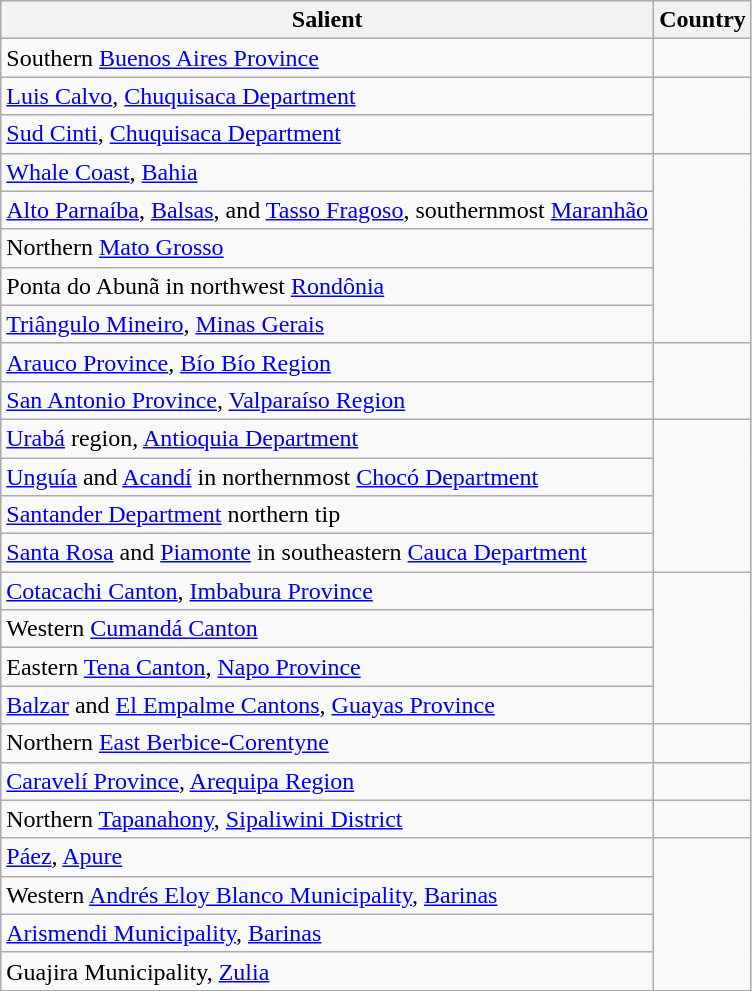<table class="wikitable sortable">
<tr>
<th>Salient</th>
<th>Country</th>
</tr>
<tr>
<td>Southern <a href='#'>Buenos Aires Province</a></td>
<td></td>
</tr>
<tr>
<td><a href='#'>Luis Calvo</a>, <a href='#'>Chuquisaca Department</a></td>
<td rowspan="2"></td>
</tr>
<tr>
<td><a href='#'>Sud Cinti</a>, <a href='#'>Chuquisaca Department</a></td>
</tr>
<tr>
<td><a href='#'>Whale Coast</a>, <a href='#'>Bahia</a></td>
<td rowspan="5"></td>
</tr>
<tr>
<td><a href='#'>Alto Parnaíba</a>, <a href='#'>Balsas</a>, and <a href='#'>Tasso Fragoso</a>, southernmost <a href='#'>Maranhão</a></td>
</tr>
<tr>
<td>Northern <a href='#'>Mato Grosso</a></td>
</tr>
<tr>
<td>Ponta do Abunã in northwest <a href='#'>Rondônia</a></td>
</tr>
<tr>
<td><a href='#'>Triângulo Mineiro</a>, <a href='#'>Minas Gerais</a></td>
</tr>
<tr>
<td><a href='#'>Arauco Province</a>, <a href='#'>Bío Bío Region</a></td>
<td rowspan="2"></td>
</tr>
<tr>
<td><a href='#'>San Antonio Province</a>, <a href='#'>Valparaíso Region</a></td>
</tr>
<tr>
<td><a href='#'>Urabá</a> region, <a href='#'>Antioquia Department</a></td>
<td rowspan="4"></td>
</tr>
<tr>
<td><a href='#'>Unguía</a> and <a href='#'>Acandí</a> in northernmost <a href='#'>Chocó Department</a></td>
</tr>
<tr>
<td><a href='#'>Santander Department</a> northern tip</td>
</tr>
<tr>
<td><a href='#'>Santa Rosa</a> and <a href='#'>Piamonte</a> in southeastern <a href='#'>Cauca Department</a></td>
</tr>
<tr>
<td><a href='#'>Cotacachi Canton</a>, <a href='#'>Imbabura Province</a></td>
<td rowspan="4"></td>
</tr>
<tr>
<td>Western <a href='#'>Cumandá Canton</a></td>
</tr>
<tr>
<td>Eastern <a href='#'>Tena Canton</a>, <a href='#'>Napo Province</a></td>
</tr>
<tr>
<td><a href='#'>Balzar</a> and <a href='#'>El Empalme Cantons</a>, <a href='#'>Guayas Province</a></td>
</tr>
<tr>
<td>Northern <a href='#'>East Berbice-Corentyne</a></td>
<td></td>
</tr>
<tr>
<td><a href='#'>Caravelí Province</a>, <a href='#'>Arequipa Region</a></td>
<td></td>
</tr>
<tr>
<td>Northern <a href='#'>Tapanahony</a>, <a href='#'>Sipaliwini District</a></td>
<td></td>
</tr>
<tr>
<td><a href='#'>Páez</a>, <a href='#'>Apure</a></td>
<td rowspan="4"></td>
</tr>
<tr>
<td>Western <a href='#'>Andrés Eloy Blanco Municipality</a>, <a href='#'>Barinas</a></td>
</tr>
<tr>
<td><a href='#'>Arismendi Municipality</a>, <a href='#'>Barinas</a></td>
</tr>
<tr>
<td>Guajira Municipality, <a href='#'>Zulia</a></td>
</tr>
</table>
